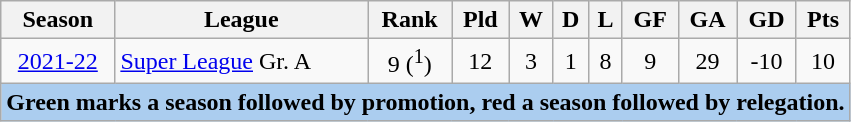<table class="wikitable">
<tr>
<th>Season</th>
<th>League</th>
<th>Rank</th>
<th>Pld</th>
<th>W</th>
<th>D</th>
<th>L</th>
<th>GF</th>
<th>GA</th>
<th>GD</th>
<th>Pts</th>
</tr>
<tr align=center>
<td><a href='#'>2021-22</a></td>
<td align=left><a href='#'>Super League</a> Gr. A</td>
<td>9 (<sup>1</sup>)</td>
<td>12</td>
<td>3</td>
<td>1</td>
<td>8</td>
<td>9</td>
<td>29</td>
<td>-10</td>
<td>10</td>
</tr>
<tr bgcolor=#abcdef>
<td colspan=11 align=center><strong>Green marks a season followed by promotion, red a season followed by relegation.</strong></td>
</tr>
</table>
